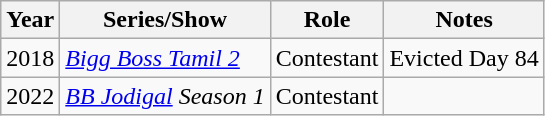<table class="wikitable sortable">
<tr>
<th scope="col">Year</th>
<th scope="col">Series/Show</th>
<th scope="col">Role</th>
<th scope="col" class=unsortable>Notes</th>
</tr>
<tr>
<td>2018</td>
<td><em><a href='#'>Bigg Boss Tamil 2</a></em></td>
<td>Contestant</td>
<td>Evicted Day 84</td>
</tr>
<tr>
<td>2022</td>
<td><em><a href='#'>BB Jodigal</a> Season 1</em></td>
<td>Contestant</td>
<td></td>
</tr>
</table>
